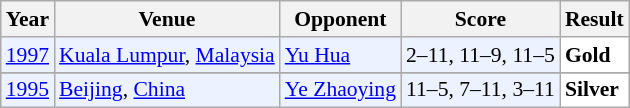<table class="sortable wikitable" style="font-size: 90%;">
<tr>
<th>Year</th>
<th>Venue</th>
<th>Opponent</th>
<th>Score</th>
<th>Result</th>
</tr>
<tr style="background:#ECF2FF">
<td align="center"><a href='#'>1997</a></td>
<td align="left"><a href='#'>Kuala Lumpur</a>, <a href='#'>Malaysia</a></td>
<td align="left"> <a href='#'>Yu Hua</a></td>
<td align="left">2–11, 11–9, 11–5</td>
<td style="text-align:left; background:white"> <strong>Gold</strong></td>
</tr>
<tr>
</tr>
<tr style="background:#ECF2FF">
<td align="center"><a href='#'>1995</a></td>
<td align="left"><a href='#'>Beijing</a>, <a href='#'>China</a></td>
<td align="left"> <a href='#'>Ye Zhaoying</a></td>
<td align="left">11–5, 7–11, 3–11</td>
<td style="text-align:left; background:white"> <strong>Silver</strong></td>
</tr>
</table>
